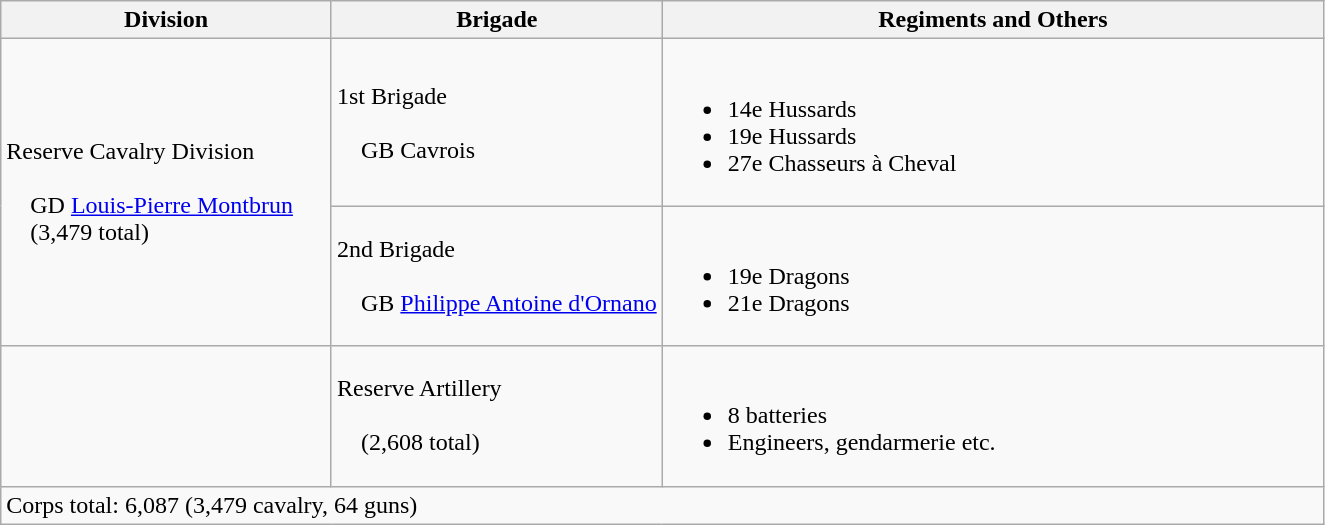<table class="wikitable">
<tr>
<th style="width:25%;">Division</th>
<th style="width:25%;">Brigade</th>
<th>Regiments and Others</th>
</tr>
<tr>
<td rowspan=2>Reserve Cavalry Division<br><br>    GD <a href='#'>Louis-Pierre Montbrun</a>
<br>    (3,479 total)</td>
<td>1st Brigade<br><br>    GB Cavrois</td>
<td><br><ul><li>14e Hussards</li><li>19e Hussards</li><li>27e Chasseurs à Cheval</li></ul></td>
</tr>
<tr>
<td>2nd Brigade<br><br>    GB <a href='#'>Philippe Antoine d'Ornano</a></td>
<td><br><ul><li>19e Dragons</li><li>21e Dragons</li></ul></td>
</tr>
<tr>
<td></td>
<td>Reserve Artillery<br><br>    (2,608 total)</td>
<td><br><ul><li>8 batteries</li><li>Engineers, gendarmerie etc.</li></ul></td>
</tr>
<tr>
<td colspan=3>Corps total: 6,087 (3,479 cavalry, 64 guns)</td>
</tr>
</table>
